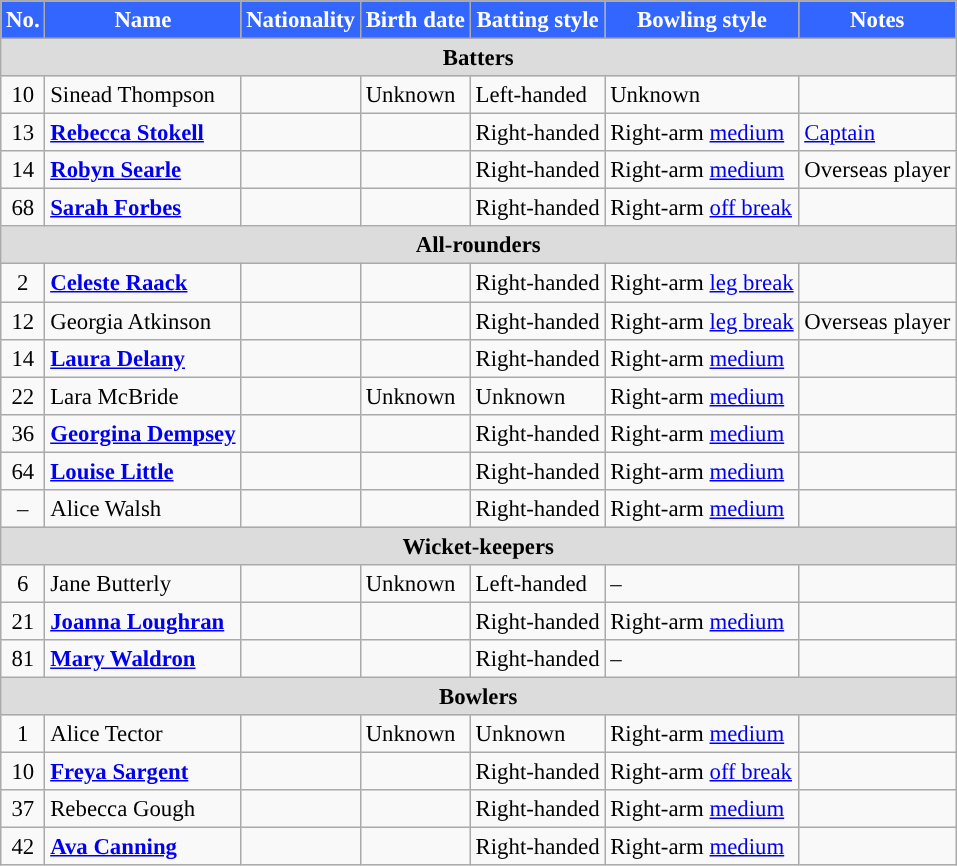<table class="wikitable" style="font-size:95%;">
<tr>
<th style="background:#36F; color:white; text-align:centre;">No.</th>
<th style="background:#36F; color:white; text-align:centre;">Name</th>
<th style="background:#36F; color:white; text-align:centre;">Nationality</th>
<th style="background:#36F; color:white; text-align:centre;">Birth date</th>
<th style="background:#36F; color:white; text-align:centre;">Batting style</th>
<th style="background:#36F; color:white; text-align:centre;">Bowling style</th>
<th style="background:#36F; color:white; text-align:centre;">Notes</th>
</tr>
<tr>
<th colspan="7" style="background:#dcdcdc" text-align:centre;">Batters</th>
</tr>
<tr>
<td style="text-align:center">10</td>
<td>Sinead Thompson</td>
<td></td>
<td>Unknown</td>
<td>Left-handed</td>
<td>Unknown</td>
<td></td>
</tr>
<tr>
<td style="text-align:center">13</td>
<td><strong><a href='#'>Rebecca Stokell</a></strong></td>
<td></td>
<td></td>
<td>Right-handed</td>
<td>Right-arm <a href='#'>medium</a></td>
<td><a href='#'>Captain</a></td>
</tr>
<tr>
<td style="text-align:center">14</td>
<td><strong><a href='#'>Robyn Searle</a></strong></td>
<td></td>
<td></td>
<td>Right-handed</td>
<td>Right-arm <a href='#'>medium</a></td>
<td>Overseas player</td>
</tr>
<tr>
<td style="text-align:center">68</td>
<td><strong><a href='#'>Sarah Forbes</a></strong></td>
<td></td>
<td></td>
<td>Right-handed</td>
<td>Right-arm <a href='#'>off break</a></td>
<td></td>
</tr>
<tr>
<th colspan="7" style="background:#dcdcdc" text-align:centre;">All-rounders</th>
</tr>
<tr>
<td style="text-align:center">2</td>
<td><strong><a href='#'>Celeste Raack</a></strong></td>
<td></td>
<td></td>
<td>Right-handed</td>
<td>Right-arm <a href='#'>leg break</a></td>
<td></td>
</tr>
<tr>
<td style="text-align:center">12</td>
<td>Georgia Atkinson</td>
<td></td>
<td></td>
<td>Right-handed</td>
<td>Right-arm <a href='#'>leg break</a></td>
<td>Overseas player</td>
</tr>
<tr>
<td style="text-align:center">14</td>
<td><strong><a href='#'>Laura Delany</a></strong></td>
<td></td>
<td></td>
<td>Right-handed</td>
<td>Right-arm <a href='#'>medium</a></td>
<td></td>
</tr>
<tr>
<td style="text-align:center">22</td>
<td>Lara McBride</td>
<td></td>
<td>Unknown</td>
<td>Unknown</td>
<td>Right-arm <a href='#'>medium</a></td>
<td></td>
</tr>
<tr>
<td style="text-align:center">36</td>
<td><strong><a href='#'>Georgina Dempsey</a></strong></td>
<td></td>
<td></td>
<td>Right-handed</td>
<td>Right-arm <a href='#'>medium</a></td>
<td></td>
</tr>
<tr>
<td style="text-align:center">64</td>
<td><strong><a href='#'>Louise Little</a></strong></td>
<td></td>
<td></td>
<td>Right-handed</td>
<td>Right-arm <a href='#'>medium</a></td>
<td></td>
</tr>
<tr>
<td style="text-align:center">–</td>
<td>Alice Walsh</td>
<td></td>
<td></td>
<td>Right-handed</td>
<td>Right-arm <a href='#'>medium</a></td>
<td></td>
</tr>
<tr>
<th colspan="7" style="background:#dcdcdc" text-align:centre;">Wicket-keepers</th>
</tr>
<tr>
<td style="text-align:center">6</td>
<td>Jane Butterly</td>
<td></td>
<td>Unknown</td>
<td>Left-handed</td>
<td>–</td>
<td></td>
</tr>
<tr>
<td style="text-align:center">21</td>
<td><strong><a href='#'>Joanna Loughran</a></strong></td>
<td></td>
<td></td>
<td>Right-handed</td>
<td>Right-arm <a href='#'>medium</a></td>
<td></td>
</tr>
<tr>
<td style="text-align:center">81</td>
<td><strong><a href='#'>Mary Waldron</a></strong></td>
<td></td>
<td></td>
<td>Right-handed</td>
<td>–</td>
<td></td>
</tr>
<tr>
<th colspan="7" style="background:#dcdcdc" text-align:centre;">Bowlers</th>
</tr>
<tr>
<td style="text-align:center">1</td>
<td>Alice Tector</td>
<td></td>
<td>Unknown</td>
<td>Unknown</td>
<td>Right-arm <a href='#'>medium</a></td>
<td></td>
</tr>
<tr>
<td style="text-align:center">10</td>
<td><strong><a href='#'>Freya Sargent</a></strong></td>
<td></td>
<td></td>
<td>Right-handed</td>
<td>Right-arm <a href='#'>off break</a></td>
<td></td>
</tr>
<tr>
<td style="text-align:center">37</td>
<td>Rebecca Gough</td>
<td></td>
<td></td>
<td>Right-handed</td>
<td>Right-arm <a href='#'>medium</a></td>
<td></td>
</tr>
<tr>
<td style="text-align:center">42</td>
<td><strong><a href='#'>Ava Canning</a></strong></td>
<td></td>
<td></td>
<td>Right-handed</td>
<td>Right-arm <a href='#'>medium</a></td>
<td></td>
</tr>
</table>
